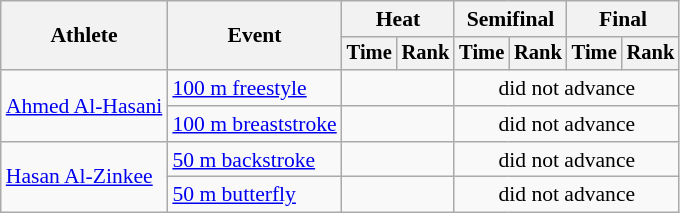<table class="wikitable" style="text-align:center; font-size:90%">
<tr>
<th rowspan="2">Athlete</th>
<th rowspan="2">Event</th>
<th colspan="2">Heat</th>
<th colspan="2">Semifinal</th>
<th colspan="2">Final</th>
</tr>
<tr style="font-size:95%">
<th>Time</th>
<th>Rank</th>
<th>Time</th>
<th>Rank</th>
<th>Time</th>
<th>Rank</th>
</tr>
<tr>
<td align=left rowspan=2><a href='#'>Ahmed Al-Hasani</a></td>
<td align=left><a href='#'>100 m freestyle</a></td>
<td colspan=2></td>
<td colspan=4>did not advance</td>
</tr>
<tr>
<td align=left><a href='#'>100 m breaststroke</a></td>
<td colspan=2></td>
<td colspan=4>did not advance</td>
</tr>
<tr>
<td align=left rowspan=2><a href='#'>Hasan Al-Zinkee</a></td>
<td align=left><a href='#'>50 m backstroke</a></td>
<td colspan=2></td>
<td colspan=4>did not advance</td>
</tr>
<tr>
<td align=left><a href='#'>50 m butterfly</a></td>
<td colspan=2></td>
<td colspan=4>did not advance</td>
</tr>
</table>
